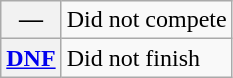<table class="wikitable">
<tr>
<th scope="row">—</th>
<td>Did not compete</td>
</tr>
<tr>
<th scope="row"><a href='#'>DNF</a></th>
<td>Did not finish</td>
</tr>
</table>
